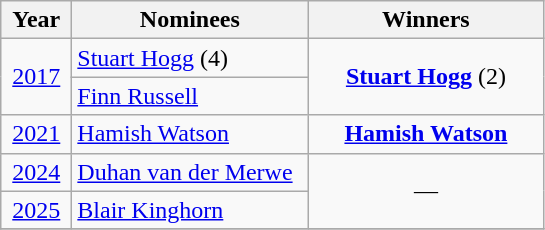<table class="wikitable">
<tr>
<th width=40>Year</th>
<th width=150>Nominees</th>
<th width=150>Winners</th>
</tr>
<tr>
<td align=center rowspan=2><a href='#'>2017</a></td>
<td><a href='#'>Stuart Hogg</a> (4)</td>
<td align=center rowspan=2><strong><a href='#'>Stuart Hogg</a></strong> (2)</td>
</tr>
<tr>
<td><a href='#'>Finn Russell</a></td>
</tr>
<tr>
<td align=center><a href='#'>2021</a></td>
<td><a href='#'>Hamish Watson</a></td>
<td align=center><strong><a href='#'>Hamish Watson</a></strong></td>
</tr>
<tr>
<td align=center><a href='#'>2024</a></td>
<td><a href='#'>Duhan van der Merwe</a></td>
<td align=center rowspan=2>—</td>
</tr>
<tr>
<td align=center><a href='#'>2025</a></td>
<td><a href='#'>Blair Kinghorn</a></td>
</tr>
<tr>
</tr>
</table>
